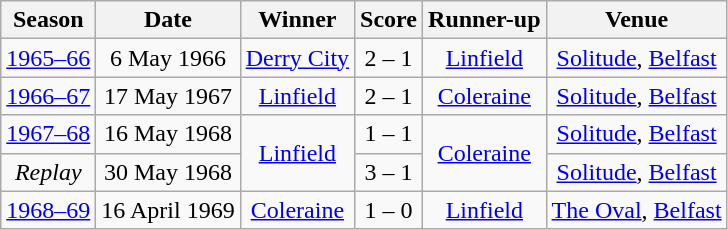<table class="wikitable">
<tr>
<th>Season</th>
<th>Date</th>
<th>Winner</th>
<th>Score</th>
<th>Runner-up</th>
<th>Venue</th>
</tr>
<tr align=center>
<td><a href='#'>1965–66</a></td>
<td>6 May 1966</td>
<td><a href='#'>Derry City</a></td>
<td>2 – 1</td>
<td><a href='#'>Linfield</a></td>
<td><a href='#'>Solitude</a>, <a href='#'>Belfast</a></td>
</tr>
<tr align=center>
<td><a href='#'>1966–67</a></td>
<td>17 May 1967</td>
<td><a href='#'>Linfield</a></td>
<td>2 – 1</td>
<td><a href='#'>Coleraine</a></td>
<td><a href='#'>Solitude</a>, <a href='#'>Belfast</a></td>
</tr>
<tr align=center>
<td><a href='#'>1967–68</a></td>
<td>16 May 1968</td>
<td rowspan=2><a href='#'>Linfield</a></td>
<td>1 – 1 </td>
<td rowspan=2><a href='#'>Coleraine</a></td>
<td><a href='#'>Solitude</a>, <a href='#'>Belfast</a></td>
</tr>
<tr align=center>
<td><em>Replay</em></td>
<td>30 May 1968</td>
<td>3 – 1</td>
<td><a href='#'>Solitude</a>, <a href='#'>Belfast</a></td>
</tr>
<tr align=center>
<td><a href='#'>1968–69</a></td>
<td>16 April 1969</td>
<td><a href='#'>Coleraine</a></td>
<td>1 – 0</td>
<td><a href='#'>Linfield</a></td>
<td><a href='#'>The Oval</a>, <a href='#'>Belfast</a></td>
</tr>
</table>
